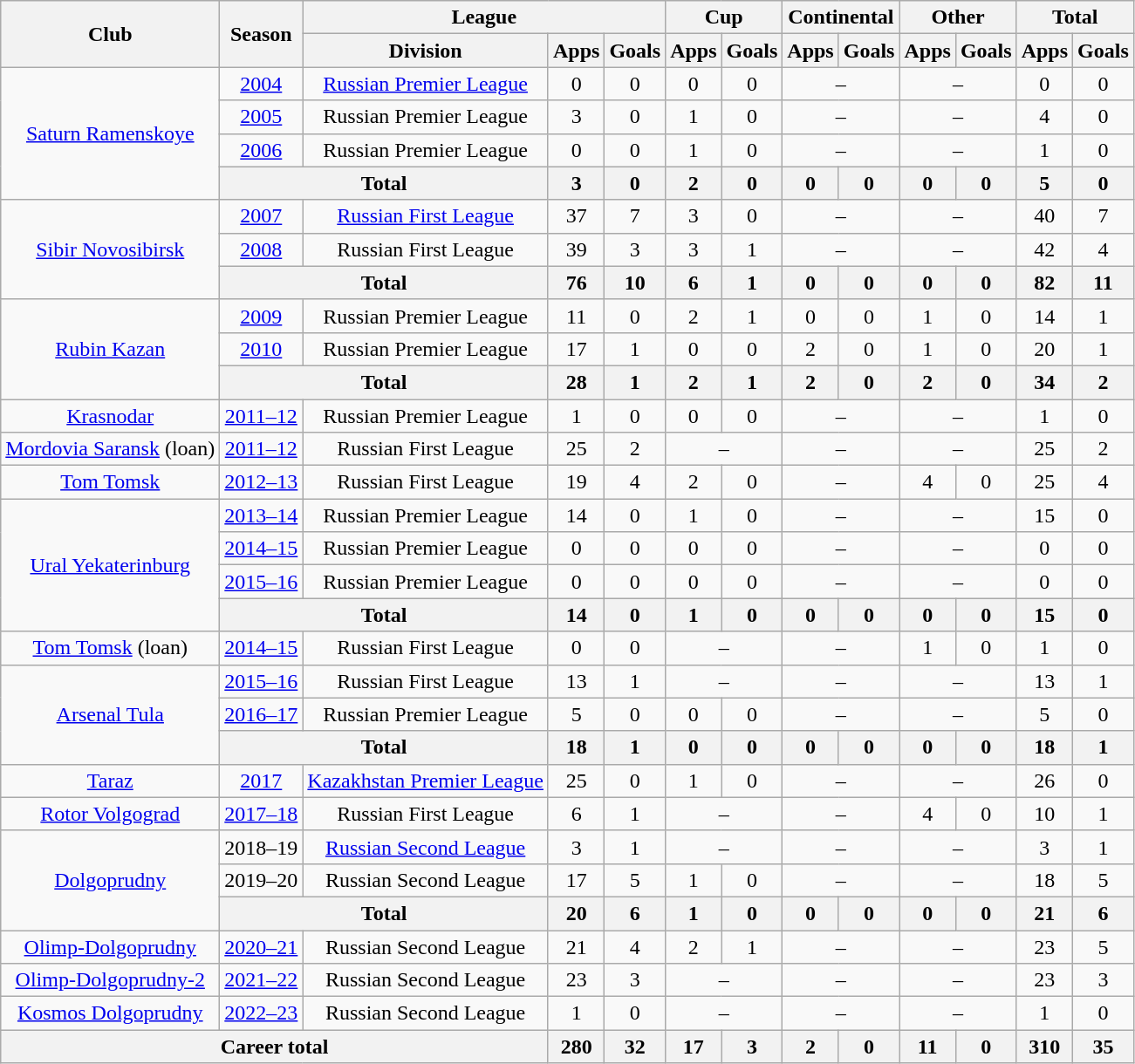<table class="wikitable" style="text-align: center;">
<tr>
<th rowspan=2>Club</th>
<th rowspan=2>Season</th>
<th colspan=3>League</th>
<th colspan=2>Cup</th>
<th colspan=2>Continental</th>
<th colspan=2>Other</th>
<th colspan=2>Total</th>
</tr>
<tr>
<th>Division</th>
<th>Apps</th>
<th>Goals</th>
<th>Apps</th>
<th>Goals</th>
<th>Apps</th>
<th>Goals</th>
<th>Apps</th>
<th>Goals</th>
<th>Apps</th>
<th>Goals</th>
</tr>
<tr>
<td rowspan="4"><a href='#'>Saturn Ramenskoye</a></td>
<td><a href='#'>2004</a></td>
<td><a href='#'>Russian Premier League</a></td>
<td>0</td>
<td>0</td>
<td>0</td>
<td>0</td>
<td colspan=2>–</td>
<td colspan=2>–</td>
<td>0</td>
<td>0</td>
</tr>
<tr>
<td><a href='#'>2005</a></td>
<td>Russian Premier League</td>
<td>3</td>
<td>0</td>
<td>1</td>
<td>0</td>
<td colspan=2>–</td>
<td colspan=2>–</td>
<td>4</td>
<td>0</td>
</tr>
<tr>
<td><a href='#'>2006</a></td>
<td>Russian Premier League</td>
<td>0</td>
<td>0</td>
<td>1</td>
<td>0</td>
<td colspan=2>–</td>
<td colspan=2>–</td>
<td>1</td>
<td>0</td>
</tr>
<tr>
<th colspan=2>Total</th>
<th>3</th>
<th>0</th>
<th>2</th>
<th>0</th>
<th>0</th>
<th>0</th>
<th>0</th>
<th>0</th>
<th>5</th>
<th>0</th>
</tr>
<tr>
<td rowspan="3"><a href='#'>Sibir Novosibirsk</a></td>
<td><a href='#'>2007</a></td>
<td><a href='#'>Russian First League</a></td>
<td>37</td>
<td>7</td>
<td>3</td>
<td>0</td>
<td colspan=2>–</td>
<td colspan=2>–</td>
<td>40</td>
<td>7</td>
</tr>
<tr>
<td><a href='#'>2008</a></td>
<td>Russian First League</td>
<td>39</td>
<td>3</td>
<td>3</td>
<td>1</td>
<td colspan=2>–</td>
<td colspan=2>–</td>
<td>42</td>
<td>4</td>
</tr>
<tr>
<th colspan=2>Total</th>
<th>76</th>
<th>10</th>
<th>6</th>
<th>1</th>
<th>0</th>
<th>0</th>
<th>0</th>
<th>0</th>
<th>82</th>
<th>11</th>
</tr>
<tr>
<td rowspan="3"><a href='#'>Rubin Kazan</a></td>
<td><a href='#'>2009</a></td>
<td>Russian Premier League</td>
<td>11</td>
<td>0</td>
<td>2</td>
<td>1</td>
<td>0</td>
<td>0</td>
<td>1</td>
<td>0</td>
<td>14</td>
<td>1</td>
</tr>
<tr>
<td><a href='#'>2010</a></td>
<td>Russian Premier League</td>
<td>17</td>
<td>1</td>
<td>0</td>
<td>0</td>
<td>2</td>
<td>0</td>
<td>1</td>
<td>0</td>
<td>20</td>
<td>1</td>
</tr>
<tr>
<th colspan=2>Total</th>
<th>28</th>
<th>1</th>
<th>2</th>
<th>1</th>
<th>2</th>
<th>0</th>
<th>2</th>
<th>0</th>
<th>34</th>
<th>2</th>
</tr>
<tr>
<td><a href='#'>Krasnodar</a></td>
<td><a href='#'>2011–12</a></td>
<td>Russian Premier League</td>
<td>1</td>
<td>0</td>
<td>0</td>
<td>0</td>
<td colspan=2>–</td>
<td colspan=2>–</td>
<td>1</td>
<td>0</td>
</tr>
<tr>
<td><a href='#'>Mordovia Saransk</a> (loan)</td>
<td><a href='#'>2011–12</a></td>
<td>Russian First League</td>
<td>25</td>
<td>2</td>
<td colspan=2>–</td>
<td colspan=2>–</td>
<td colspan=2>–</td>
<td>25</td>
<td>2</td>
</tr>
<tr>
<td><a href='#'>Tom Tomsk</a></td>
<td><a href='#'>2012–13</a></td>
<td>Russian First League</td>
<td>19</td>
<td>4</td>
<td>2</td>
<td>0</td>
<td colspan=2>–</td>
<td>4</td>
<td>0</td>
<td>25</td>
<td>4</td>
</tr>
<tr>
<td rowspan="4"><a href='#'>Ural Yekaterinburg</a></td>
<td><a href='#'>2013–14</a></td>
<td>Russian Premier League</td>
<td>14</td>
<td>0</td>
<td>1</td>
<td>0</td>
<td colspan=2>–</td>
<td colspan=2>–</td>
<td>15</td>
<td>0</td>
</tr>
<tr>
<td><a href='#'>2014–15</a></td>
<td>Russian Premier League</td>
<td>0</td>
<td>0</td>
<td>0</td>
<td>0</td>
<td colspan=2>–</td>
<td colspan=2>–</td>
<td>0</td>
<td>0</td>
</tr>
<tr>
<td><a href='#'>2015–16</a></td>
<td>Russian Premier League</td>
<td>0</td>
<td>0</td>
<td>0</td>
<td>0</td>
<td colspan=2>–</td>
<td colspan=2>–</td>
<td>0</td>
<td>0</td>
</tr>
<tr>
<th colspan=2>Total</th>
<th>14</th>
<th>0</th>
<th>1</th>
<th>0</th>
<th>0</th>
<th>0</th>
<th>0</th>
<th>0</th>
<th>15</th>
<th>0</th>
</tr>
<tr>
<td><a href='#'>Tom Tomsk</a> (loan)</td>
<td><a href='#'>2014–15</a></td>
<td>Russian First League</td>
<td>0</td>
<td>0</td>
<td colspan=2>–</td>
<td colspan=2>–</td>
<td>1</td>
<td>0</td>
<td>1</td>
<td>0</td>
</tr>
<tr>
<td rowspan="3"><a href='#'>Arsenal Tula</a></td>
<td><a href='#'>2015–16</a></td>
<td>Russian First League</td>
<td>13</td>
<td>1</td>
<td colspan=2>–</td>
<td colspan=2>–</td>
<td colspan=2>–</td>
<td>13</td>
<td>1</td>
</tr>
<tr>
<td><a href='#'>2016–17</a></td>
<td>Russian Premier League</td>
<td>5</td>
<td>0</td>
<td>0</td>
<td>0</td>
<td colspan=2>–</td>
<td colspan=2>–</td>
<td>5</td>
<td>0</td>
</tr>
<tr>
<th colspan=2>Total</th>
<th>18</th>
<th>1</th>
<th>0</th>
<th>0</th>
<th>0</th>
<th>0</th>
<th>0</th>
<th>0</th>
<th>18</th>
<th>1</th>
</tr>
<tr>
<td><a href='#'>Taraz</a></td>
<td><a href='#'>2017</a></td>
<td><a href='#'>Kazakhstan Premier League</a></td>
<td>25</td>
<td>0</td>
<td>1</td>
<td>0</td>
<td colspan=2>–</td>
<td colspan=2>–</td>
<td>26</td>
<td>0</td>
</tr>
<tr>
<td><a href='#'>Rotor Volgograd</a></td>
<td><a href='#'>2017–18</a></td>
<td>Russian First League</td>
<td>6</td>
<td>1</td>
<td colspan=2>–</td>
<td colspan=2>–</td>
<td>4</td>
<td>0</td>
<td>10</td>
<td>1</td>
</tr>
<tr>
<td rowspan="3"><a href='#'>Dolgoprudny</a></td>
<td>2018–19</td>
<td><a href='#'>Russian Second League</a></td>
<td>3</td>
<td>1</td>
<td colspan=2>–</td>
<td colspan=2>–</td>
<td colspan=2>–</td>
<td>3</td>
<td>1</td>
</tr>
<tr>
<td>2019–20</td>
<td>Russian Second League</td>
<td>17</td>
<td>5</td>
<td>1</td>
<td>0</td>
<td colspan=2>–</td>
<td colspan=2>–</td>
<td>18</td>
<td>5</td>
</tr>
<tr>
<th colspan=2>Total</th>
<th>20</th>
<th>6</th>
<th>1</th>
<th>0</th>
<th>0</th>
<th>0</th>
<th>0</th>
<th>0</th>
<th>21</th>
<th>6</th>
</tr>
<tr>
<td><a href='#'>Olimp-Dolgoprudny</a></td>
<td><a href='#'>2020–21</a></td>
<td>Russian Second League</td>
<td>21</td>
<td>4</td>
<td>2</td>
<td>1</td>
<td colspan=2>–</td>
<td colspan=2>–</td>
<td>23</td>
<td>5</td>
</tr>
<tr>
<td><a href='#'>Olimp-Dolgoprudny-2</a></td>
<td><a href='#'>2021–22</a></td>
<td>Russian Second League</td>
<td>23</td>
<td>3</td>
<td colspan=2>–</td>
<td colspan=2>–</td>
<td colspan=2>–</td>
<td>23</td>
<td>3</td>
</tr>
<tr>
<td><a href='#'>Kosmos Dolgoprudny</a></td>
<td><a href='#'>2022–23</a></td>
<td>Russian Second League</td>
<td>1</td>
<td>0</td>
<td colspan=2>–</td>
<td colspan=2>–</td>
<td colspan=2>–</td>
<td>1</td>
<td>0</td>
</tr>
<tr>
<th colspan=3>Career total</th>
<th>280</th>
<th>32</th>
<th>17</th>
<th>3</th>
<th>2</th>
<th>0</th>
<th>11</th>
<th>0</th>
<th>310</th>
<th>35</th>
</tr>
</table>
